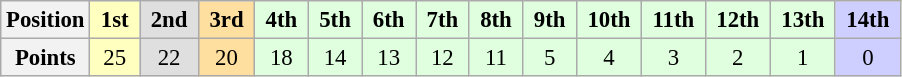<table class="wikitable" style="font-size:95%; text-align:center">
<tr>
<th>Position</th>
<td style="background:#ffffbf;"> <strong>1st</strong> </td>
<td style="background:#dfdfdf;"> <strong>2nd</strong> </td>
<td style="background:#ffdf9f;"> <strong>3rd</strong> </td>
<td style="background:#dfffdf;"> <strong>4th</strong> </td>
<td style="background:#dfffdf;"> <strong>5th</strong> </td>
<td style="background:#dfffdf;"> <strong>6th</strong> </td>
<td style="background:#dfffdf;"> <strong>7th</strong> </td>
<td style="background:#dfffdf;"> <strong>8th</strong> </td>
<td style="background:#dfffdf;"> <strong>9th</strong> </td>
<td style="background:#dfffdf;"> <strong>10th</strong> </td>
<td style="background:#dfffdf;"> <strong>11th</strong> </td>
<td style="background:#dfffdf;"> <strong>12th</strong> </td>
<td style="background:#dfffdf;"> <strong>13th</strong> </td>
<td style="background:#CFCFFF;"> <strong>14th</strong> </td>
</tr>
<tr>
<th>Points</th>
<td style="background:#ffffbf;">25</td>
<td style="background:#dfdfdf;">22</td>
<td style="background:#ffdf9f;">20</td>
<td style="background:#dfffdf;">18</td>
<td style="background:#dfffdf;">14</td>
<td style="background:#dfffdf;">13</td>
<td style="background:#dfffdf;">12</td>
<td style="background:#dfffdf;">11</td>
<td style="background:#dfffdf;">5</td>
<td style="background:#dfffdf;">4</td>
<td style="background:#dfffdf;">3</td>
<td style="background:#dfffdf;">2</td>
<td style="background:#dfffdf;">1</td>
<td style="background:#CFCFFF;">0</td>
</tr>
</table>
